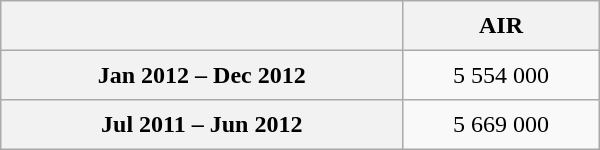<table class="wikitable sortable" style="text-align:center; width:400px; height:100px;">
<tr>
<th></th>
<th>AIR</th>
</tr>
<tr>
<th scope="row">Jan 2012 – Dec 2012</th>
<td>5 554 000</td>
</tr>
<tr>
<th scope="row">Jul 2011 – Jun 2012</th>
<td>5 669 000</td>
</tr>
</table>
